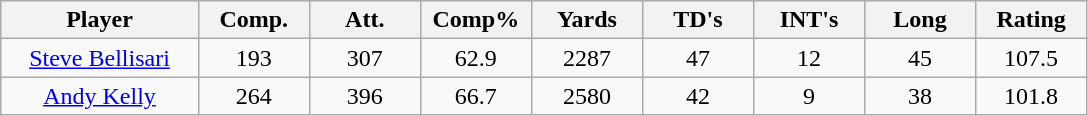<table class="wikitable sortable">
<tr>
<th bgcolor="#DDDDFF" width="16%">Player</th>
<th bgcolor="#DDDDFF" width="9%">Comp.</th>
<th bgcolor="#DDDDFF" width="9%">Att.</th>
<th bgcolor="#DDDDFF" width="9%">Comp%</th>
<th bgcolor="#DDDDFF" width="9%">Yards</th>
<th bgcolor="#DDDDFF" width="9%">TD's</th>
<th bgcolor="#DDDDFF" width="9%">INT's</th>
<th bgcolor="#DDDDFF" width="9%">Long</th>
<th bgcolor="#DDDDFF" width="9%">Rating</th>
</tr>
<tr align="center">
<td><a href='#'>Steve Bellisari</a></td>
<td>193</td>
<td>307</td>
<td>62.9</td>
<td>2287</td>
<td>47</td>
<td>12</td>
<td>45</td>
<td>107.5</td>
</tr>
<tr align="center">
<td><a href='#'>Andy Kelly</a></td>
<td>264</td>
<td>396</td>
<td>66.7</td>
<td>2580</td>
<td>42</td>
<td>9</td>
<td>38</td>
<td>101.8</td>
</tr>
</table>
